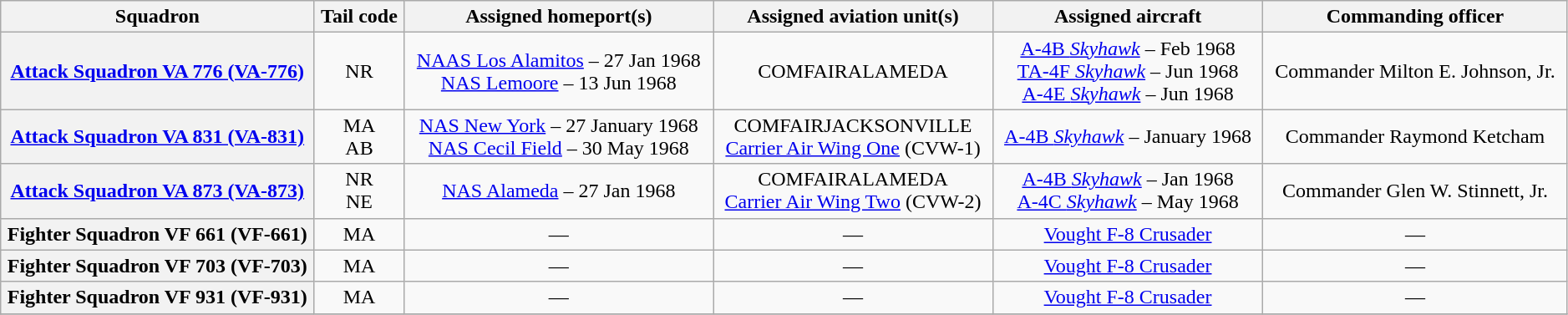<table class="wikitable"  style="text-align:center; width:99%;">
<tr>
<th style="width:20%;">Squadron</th>
<th style="text-align:center;">Tail code</th>
<th style="text-align:center;">Assigned homeport(s)</th>
<th style="text-align:center;">Assigned aviation unit(s)</th>
<th style="text-align:center;">Assigned aircraft</th>
<th style="text-align:center;">Commanding officer</th>
</tr>
<tr>
<th><a href='#'>Attack Squadron VA 776 (VA-776)</a></th>
<td>NR</td>
<td><a href='#'>NAAS Los Alamitos</a> – 27 Jan 1968<br><a href='#'>NAS Lemoore</a> – 13 Jun 1968</td>
<td>COMFAIRALAMEDA</td>
<td><a href='#'>A-4B <em>Skyhawk</em></a> – Feb 1968<br><a href='#'>TA-4F <em>Skyhawk</em></a> – Jun 1968<br><a href='#'>A-4E <em>Skyhawk</em></a> – Jun 1968</td>
<td>Commander Milton E. Johnson, Jr.</td>
</tr>
<tr>
<th><a href='#'>Attack Squadron VA 831 (VA-831)</a></th>
<td>MA<br>AB</td>
<td><a href='#'>NAS New York</a> – 27 January 1968<br><a href='#'>NAS Cecil Field</a> – 30 May 1968</td>
<td>COMFAIRJACKSONVILLE<br><a href='#'>Carrier Air Wing One</a> (CVW-1)</td>
<td><a href='#'>A-4B <em>Skyhawk</em></a> – January 1968</td>
<td>Commander Raymond Ketcham</td>
</tr>
<tr>
<th><a href='#'>Attack Squadron VA 873 (VA-873)</a></th>
<td>NR<br>NE</td>
<td><a href='#'>NAS Alameda</a> – 27 Jan 1968</td>
<td>COMFAIRALAMEDA<br><a href='#'>Carrier Air Wing Two</a> (CVW-2)</td>
<td><a href='#'>A-4B <em>Skyhawk</em></a> – Jan 1968<br><a href='#'>A-4C <em>Skyhawk</em></a> – May 1968</td>
<td>Commander Glen W. Stinnett, Jr.</td>
</tr>
<tr>
<th>Fighter Squadron VF 661 (VF-661)</th>
<td>MA</td>
<td>—</td>
<td>—</td>
<td><a href='#'>Vought F-8 Crusader</a></td>
<td>—</td>
</tr>
<tr>
<th>Fighter Squadron VF 703 (VF-703)</th>
<td>MA</td>
<td>—</td>
<td>—</td>
<td><a href='#'>Vought F-8 Crusader</a></td>
<td>—</td>
</tr>
<tr>
<th>Fighter Squadron VF 931 (VF-931)</th>
<td>MA</td>
<td>—</td>
<td>—</td>
<td><a href='#'>Vought F-8 Crusader</a></td>
<td>—</td>
</tr>
<tr>
</tr>
</table>
